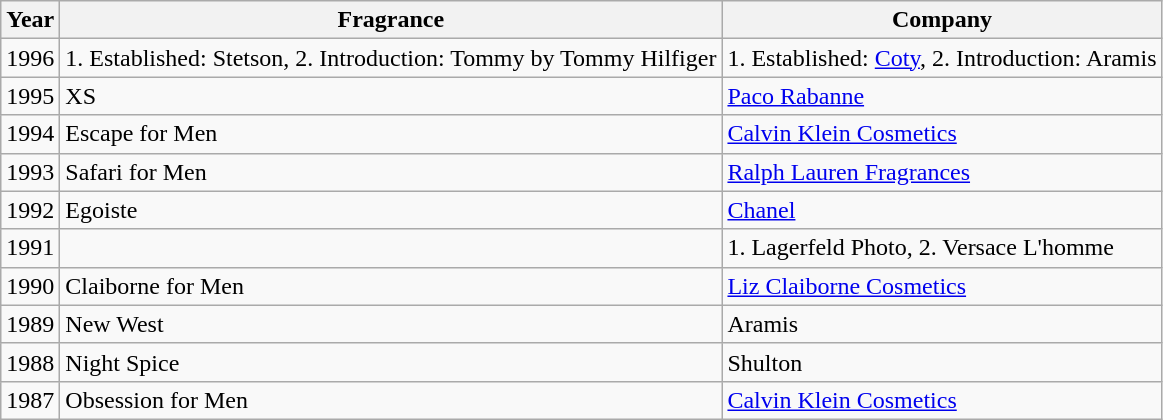<table class="wikitable sortable">
<tr>
<th>Year</th>
<th>Fragrance</th>
<th>Company</th>
</tr>
<tr>
<td>1996</td>
<td>1. Established: Stetson, 2. Introduction: Tommy by Tommy Hilfiger</td>
<td>1. Established: <a href='#'>Coty</a>, 2. Introduction: Aramis</td>
</tr>
<tr>
<td>1995</td>
<td>XS</td>
<td><a href='#'>Paco Rabanne</a></td>
</tr>
<tr>
<td>1994</td>
<td>Escape for Men</td>
<td><a href='#'>Calvin Klein Cosmetics</a></td>
</tr>
<tr>
<td>1993</td>
<td>Safari for Men</td>
<td><a href='#'>Ralph Lauren Fragrances</a></td>
</tr>
<tr>
<td>1992</td>
<td>Egoiste</td>
<td><a href='#'>Chanel</a></td>
</tr>
<tr>
<td>1991</td>
<td></td>
<td>1. Lagerfeld Photo, 2. Versace L'homme</td>
</tr>
<tr>
<td>1990</td>
<td>Claiborne for Men</td>
<td><a href='#'>Liz Claiborne Cosmetics</a></td>
</tr>
<tr>
<td>1989</td>
<td>New West</td>
<td>Aramis</td>
</tr>
<tr>
<td>1988</td>
<td>Night Spice</td>
<td>Shulton</td>
</tr>
<tr>
<td>1987</td>
<td>Obsession for Men</td>
<td><a href='#'>Calvin Klein Cosmetics</a></td>
</tr>
</table>
